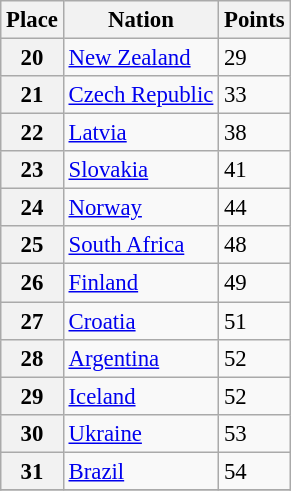<table class="wikitable" style="font-size: 95%">
<tr>
<th>Place</th>
<th>Nation</th>
<th>Points</th>
</tr>
<tr>
<th>20</th>
<td> <a href='#'>New Zealand</a></td>
<td>29</td>
</tr>
<tr>
<th>21</th>
<td> <a href='#'>Czech Republic</a></td>
<td>33</td>
</tr>
<tr>
<th>22</th>
<td> <a href='#'>Latvia</a></td>
<td>38</td>
</tr>
<tr>
<th>23</th>
<td> <a href='#'>Slovakia</a></td>
<td>41</td>
</tr>
<tr>
<th>24</th>
<td> <a href='#'>Norway</a></td>
<td>44</td>
</tr>
<tr>
<th>25</th>
<td> <a href='#'>South Africa</a></td>
<td>48</td>
</tr>
<tr>
<th>26</th>
<td> <a href='#'>Finland</a></td>
<td>49</td>
</tr>
<tr>
<th>27</th>
<td>  <a href='#'>Croatia</a></td>
<td>51</td>
</tr>
<tr>
<th>28</th>
<td> <a href='#'>Argentina</a></td>
<td>52</td>
</tr>
<tr>
<th>29</th>
<td> <a href='#'>Iceland</a></td>
<td>52</td>
</tr>
<tr>
<th>30</th>
<td> <a href='#'>Ukraine</a></td>
<td>53</td>
</tr>
<tr>
<th>31</th>
<td> <a href='#'>Brazil</a></td>
<td>54</td>
</tr>
<tr>
</tr>
</table>
